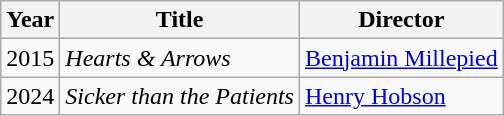<table class="wikitable">
<tr>
<th>Year</th>
<th>Title</th>
<th>Director</th>
</tr>
<tr>
<td>2015</td>
<td><em>Hearts & Arrows</em></td>
<td><a href='#'>Benjamin Millepied</a></td>
</tr>
<tr>
<td>2024</td>
<td><em>Sicker than the Patients</em></td>
<td><a href='#'>Henry Hobson</a></td>
</tr>
</table>
